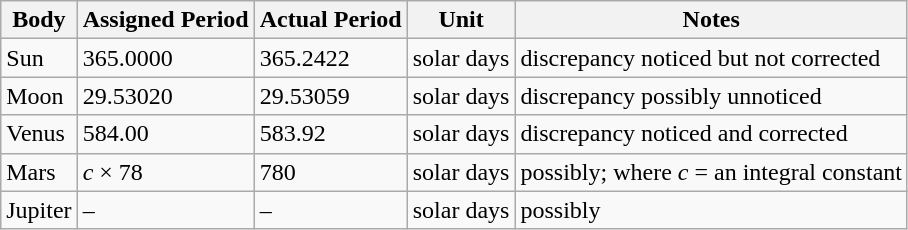<table class="wikitable static-row-numbers">
<tr>
<th>Body</th>
<th>Assigned Period</th>
<th>Actual Period</th>
<th>Unit</th>
<th>Notes</th>
</tr>
<tr>
<td>Sun</td>
<td>365.0000</td>
<td>365.2422</td>
<td>solar days</td>
<td>discrepancy noticed but not corrected</td>
</tr>
<tr>
<td>Moon</td>
<td>29.53020</td>
<td>29.53059</td>
<td>solar days</td>
<td>discrepancy possibly unnoticed</td>
</tr>
<tr>
<td>Venus</td>
<td>584.00</td>
<td>583.92</td>
<td>solar days</td>
<td>discrepancy noticed and corrected</td>
</tr>
<tr>
<td>Mars</td>
<td><em>c</em> × 78</td>
<td>780</td>
<td>solar days</td>
<td>possibly; where <em>c</em> = an integral constant</td>
</tr>
<tr>
<td>Jupiter</td>
<td>–</td>
<td>–</td>
<td>solar days</td>
<td>possibly</td>
</tr>
</table>
